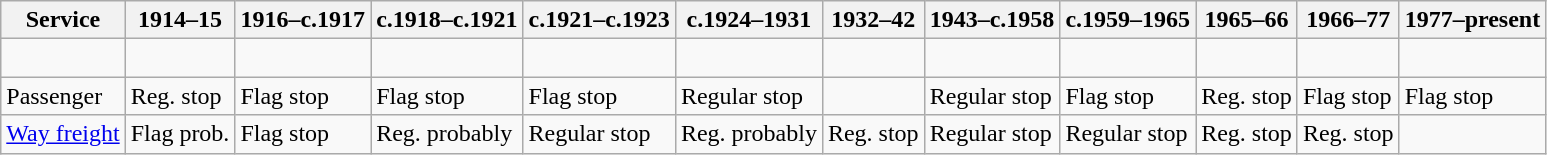<table class="wikitable">
<tr>
<th>Service</th>
<th>1914–15</th>
<th>1916–c.1917</th>
<th>c.1918–c.1921</th>
<th>c.1921–c.1923</th>
<th>c.1924–1931</th>
<th>1932–42</th>
<th>1943–c.1958</th>
<th>c.1959–1965</th>
<th>1965–66</th>
<th>1966–77</th>
<th>1977–present</th>
</tr>
<tr>
<td></td>
<td></td>
<td></td>
<td></td>
<td></td>
<td></td>
<td><br></td>
<td><br></td>
<td></td>
<td></td>
<td><br></td>
<td><br></td>
</tr>
<tr>
<td>Passenger</td>
<td>Reg. stop</td>
<td>Flag stop</td>
<td>Flag stop</td>
<td>Flag stop</td>
<td>Regular stop</td>
<td></td>
<td>Regular stop</td>
<td>Flag stop</td>
<td>Reg. stop</td>
<td>Flag stop</td>
<td>Flag stop</td>
</tr>
<tr>
<td><a href='#'>Way freight</a></td>
<td>Flag prob.</td>
<td>Flag stop</td>
<td>Reg. probably</td>
<td>Regular stop</td>
<td>Reg. probably</td>
<td>Reg. stop</td>
<td>Regular stop</td>
<td>Regular stop</td>
<td>Reg. stop</td>
<td>Reg. stop</td>
<td></td>
</tr>
</table>
